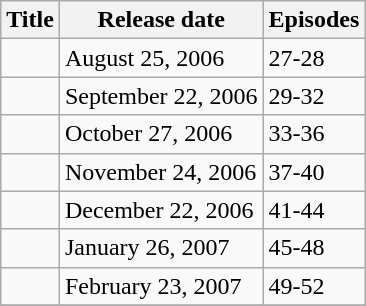<table class="wikitable">
<tr>
<th>Title</th>
<th>Release date</th>
<th>Episodes</th>
</tr>
<tr>
<td></td>
<td>August 25, 2006</td>
<td>27-28</td>
</tr>
<tr>
<td></td>
<td>September 22, 2006</td>
<td>29-32</td>
</tr>
<tr>
<td></td>
<td>October 27, 2006</td>
<td>33-36</td>
</tr>
<tr>
<td></td>
<td>November 24, 2006</td>
<td>37-40</td>
</tr>
<tr>
<td></td>
<td>December 22, 2006</td>
<td>41-44</td>
</tr>
<tr>
<td></td>
<td>January 26, 2007</td>
<td>45-48</td>
</tr>
<tr>
<td></td>
<td>February 23, 2007</td>
<td>49-52</td>
</tr>
<tr>
</tr>
</table>
